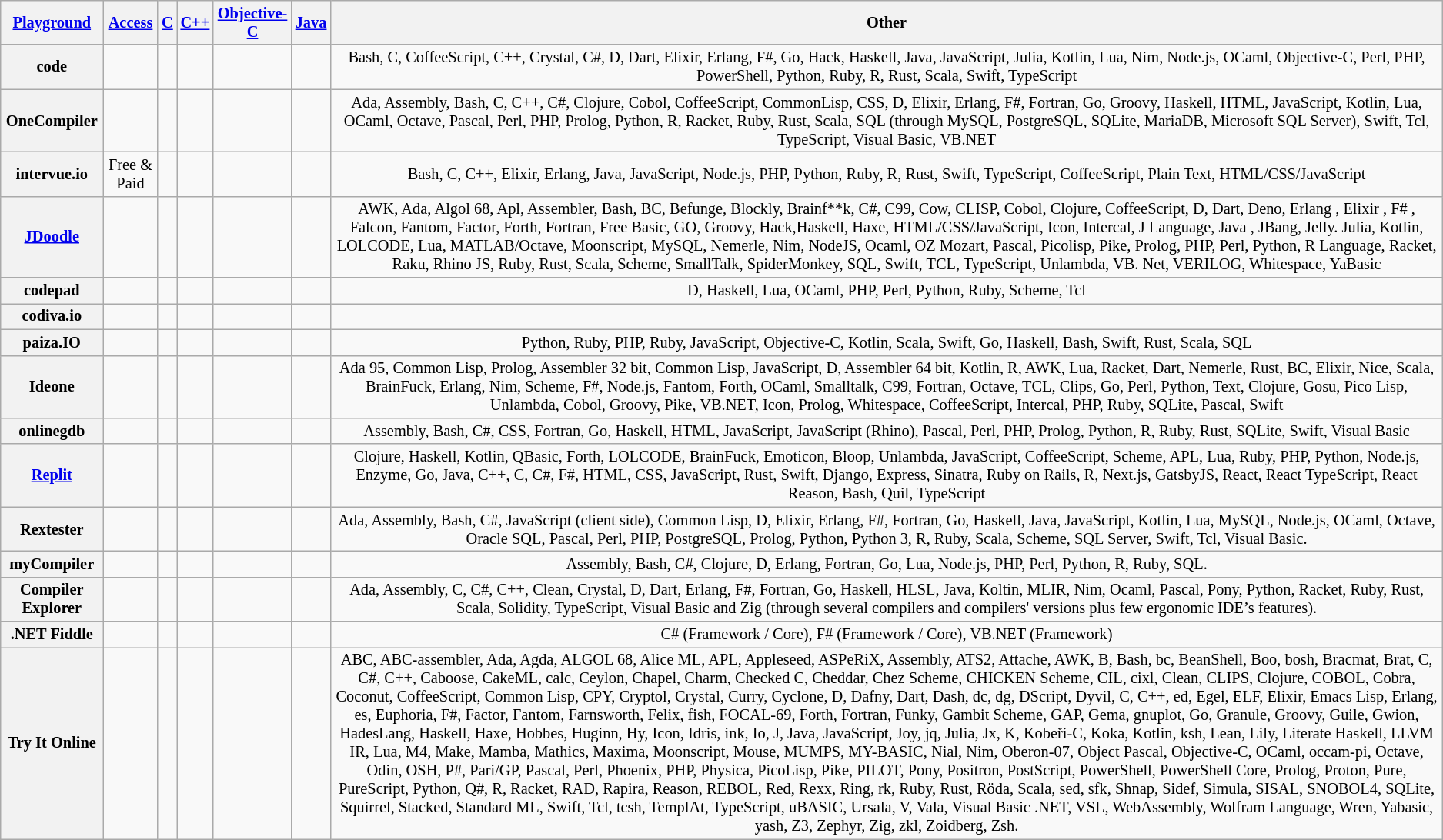<table class="wikitable sortable" style="font-size: 85%; text-align: center; width: auto;">
<tr>
<th><a href='#'>Playground</a></th>
<th><a href='#'>Access</a></th>
<th><a href='#'>C</a></th>
<th><a href='#'>C++</a></th>
<th><a href='#'>Objective-C</a></th>
<th><a href='#'>Java</a></th>
<th>Other</th>
</tr>
<tr>
<th>code </th>
<td></td>
<td></td>
<td></td>
<td></td>
<td></td>
<td>Bash, C, CoffeeScript, C++, Crystal, C#, D, Dart, Elixir, Erlang, F#, Go, Hack, Haskell, Java, JavaScript, Julia, Kotlin, Lua, Nim, Node.js, OCaml, Objective-C, Perl, PHP, PowerShell, Python, Ruby, R, Rust, Scala, Swift, TypeScript</td>
</tr>
<tr>
<th>OneCompiler </th>
<td></td>
<td></td>
<td></td>
<td></td>
<td></td>
<td>Ada, Assembly, Bash, C, C++, C#, Clojure, Cobol, CoffeeScript, CommonLisp, CSS, D, Elixir, Erlang, F#, Fortran, Go, Groovy, Haskell, HTML, JavaScript, Kotlin, Lua, OCaml, Octave, Pascal, Perl, PHP, Prolog, Python, R, Racket, Ruby, Rust, Scala, SQL (through MySQL, PostgreSQL, SQLite, MariaDB, Microsoft SQL Server), Swift, Tcl, TypeScript, Visual Basic, VB.NET</td>
</tr>
<tr>
<th>intervue.io </th>
<td>Free & Paid</td>
<td></td>
<td></td>
<td></td>
<td></td>
<td>Bash, C, C++, Elixir, Erlang, Java, JavaScript, Node.js, PHP, Python, Ruby, R, Rust, Swift, TypeScript, CoffeeScript, Plain Text, HTML/CSS/JavaScript</td>
</tr>
<tr>
<th><a href='#'>JDoodle</a> </th>
<td></td>
<td></td>
<td></td>
<td></td>
<td></td>
<td>AWK, Ada, Algol 68, Apl, Assembler, Bash, BC, Befunge, Blockly, Brainf**k, C#, C99, Cow, CLISP, Cobol, Clojure, CoffeeScript, D, Dart, Deno, Erlang , Elixir , F# , Falcon, Fantom, Factor, Forth, Fortran, Free Basic, GO, Groovy, Hack,Haskell, Haxe, HTML/CSS/JavaScript, Icon, Intercal, J Language, Java , JBang, Jelly. Julia, Kotlin, LOLCODE, Lua, MATLAB/Octave, Moonscript, MySQL, Nemerle, Nim, NodeJS, Ocaml, OZ Mozart, Pascal, Picolisp, Pike, Prolog, PHP, Perl, Python, R Language, Racket, Raku, Rhino JS, Ruby, Rust, Scala, Scheme, SmallTalk, SpiderMonkey, SQL, Swift, TCL, TypeScript, Unlambda, VB. Net, VERILOG, Whitespace, YaBasic</td>
</tr>
<tr>
<th>codepad </th>
<td></td>
<td></td>
<td></td>
<td></td>
<td></td>
<td>D, Haskell, Lua, OCaml, PHP, Perl,  Python, Ruby, Scheme, Tcl</td>
</tr>
<tr>
<th>codiva.io </th>
<td></td>
<td></td>
<td></td>
<td></td>
<td></td>
<td></td>
</tr>
<tr>
<th>paiza.IO </th>
<td></td>
<td></td>
<td></td>
<td></td>
<td></td>
<td>Python, Ruby, PHP, Ruby, JavaScript, Objective-C, Kotlin, Scala, Swift, Go, Haskell, Bash, Swift, Rust, Scala, SQL</td>
</tr>
<tr>
<th>Ideone </th>
<td></td>
<td></td>
<td></td>
<td></td>
<td></td>
<td>Ada 95, Common Lisp, Prolog, Assembler 32 bit, Common Lisp, JavaScript, D, Assembler 64 bit, Kotlin, R, AWK, Lua, Racket,  Dart, Nemerle, Rust, BC, Elixir, Nice, Scala, BrainFuck, Erlang, Nim, Scheme, F#, Node.js, Fantom, Forth, OCaml, Smalltalk, C99, Fortran, Octave, TCL, Clips, Go, Perl, Python, Text, Clojure, Gosu, Pico Lisp, Unlambda, Cobol, Groovy, Pike, VB.NET, Icon, Prolog, Whitespace, CoffeeScript, Intercal, PHP, Ruby, SQLite, Pascal, Swift</td>
</tr>
<tr>
<th>onlinegdb </th>
<td></td>
<td></td>
<td></td>
<td></td>
<td></td>
<td>Assembly, Bash, C#, CSS, Fortran, Go, Haskell, HTML, JavaScript, JavaScript (Rhino), Pascal, Perl, PHP, Prolog, Python, R, Ruby, Rust, SQLite, Swift, Visual Basic</td>
</tr>
<tr>
<th><a href='#'>Replit</a> </th>
<td></td>
<td></td>
<td></td>
<td></td>
<td></td>
<td>Clojure, Haskell, Kotlin, QBasic, Forth, LOLCODE, BrainFuck, Emoticon, Bloop, Unlambda, JavaScript, CoffeeScript, Scheme, APL, Lua, Ruby, PHP, Python, Node.js, Enzyme, Go, Java, C++, C, C#, F#, HTML, CSS, JavaScript, Rust, Swift, Django, Express, Sinatra, Ruby on Rails, R, Next.js, GatsbyJS, React, React TypeScript, React Reason, Bash, Quil, TypeScript</td>
</tr>
<tr>
<th>Rextester </th>
<td></td>
<td></td>
<td></td>
<td></td>
<td></td>
<td>Ada, Assembly, Bash, C#, JavaScript (client side), Common Lisp, D, Elixir, Erlang, F#, Fortran, Go, Haskell, Java, JavaScript, Kotlin, Lua, MySQL, Node.js, OCaml, Octave, Oracle SQL, Pascal, Perl, PHP, PostgreSQL, Prolog, Python, Python 3, R, Ruby, Scala, Scheme, SQL Server, Swift, Tcl, Visual Basic.</td>
</tr>
<tr>
<th>myCompiler </th>
<td></td>
<td></td>
<td></td>
<td></td>
<td></td>
<td>Assembly, Bash, C#, Clojure, D, Erlang, Fortran, Go, Lua, Node.js, PHP, Perl, Python, R, Ruby, SQL.</td>
</tr>
<tr>
<th>Compiler Explorer </th>
<td></td>
<td></td>
<td></td>
<td></td>
<td></td>
<td>Ada, Assembly, C, C#, C++, Clean, Crystal, D, Dart, Erlang, F#, Fortran, Go, Haskell, HLSL, Java, Koltin, MLIR, Nim, Ocaml, Pascal, Pony, Python, Racket, Ruby, Rust, Scala, Solidity, TypeScript, Visual Basic and Zig (through several compilers and compilers' versions plus few ergonomic IDE’s features).</td>
</tr>
<tr>
<th>.NET Fiddle </th>
<td></td>
<td></td>
<td></td>
<td></td>
<td></td>
<td>C# (Framework / Core), F# (Framework / Core), VB.NET (Framework)</td>
</tr>
<tr>
<th>Try It Online </th>
<td></td>
<td></td>
<td></td>
<td></td>
<td></td>
<td>ABC, ABC-assembler, Ada, Agda, ALGOL 68, Alice ML, APL, Appleseed, ASPeRiX, Assembly, ATS2, Attache, AWK, B, Bash, bc, BeanShell, Boo, bosh, Bracmat, Brat, C, C#, C++, Caboose, CakeML, calc, Ceylon, Chapel, Charm, Checked C, Cheddar, Chez Scheme, CHICKEN Scheme, CIL, cixl, Clean, CLIPS, Clojure, COBOL, Cobra, Coconut, CoffeeScript, Common Lisp, CPY, Cryptol, Crystal, Curry, Cyclone, D, Dafny, Dart, Dash, dc, dg, DScript, Dyvil, C, C++, ed, Egel, ELF, Elixir, Emacs Lisp, Erlang, es, Euphoria, F#, Factor, Fantom, Farnsworth, Felix, fish, FOCAL-69, Forth, Fortran, Funky, Gambit Scheme, GAP, Gema, gnuplot, Go, Granule, Groovy, Guile, Gwion, HadesLang, Haskell, Haxe, Hobbes, Huginn, Hy, Icon, Idris, ink, Io, J, Java, JavaScript, Joy, jq, Julia, Jx, K, Kobeři-C, Koka, Kotlin, ksh, Lean, Lily, Literate Haskell, LLVM IR, Lua, M4, Make, Mamba, Mathics, Maxima, Moonscript, Mouse, MUMPS, MY-BASIC, Nial, Nim, Oberon-07, Object Pascal, Objective-C, OCaml, occam-pi, Octave, Odin, OSH, P#, Pari/GP, Pascal, Perl, Phoenix, PHP, Physica, PicoLisp, Pike, PILOT, Pony, Positron, PostScript, PowerShell, PowerShell Core, Prolog, Proton, Pure, PureScript, Python, Q#, R, Racket, RAD, Rapira, Reason, REBOL, Red, Rexx, Ring, rk, Ruby, Rust, Röda, Scala, sed, sfk, Shnap, Sidef, Simula, SISAL, SNOBOL4, SQLite, Squirrel, Stacked, Standard ML, Swift, Tcl, tcsh, TemplAt, TypeScript, uBASIC, Ursala, V, Vala, Visual Basic .NET, VSL, WebAssembly, Wolfram Language, Wren, Yabasic, yash, Z3, Zephyr, Zig, zkl, Zoidberg, Zsh.</td>
</tr>
</table>
